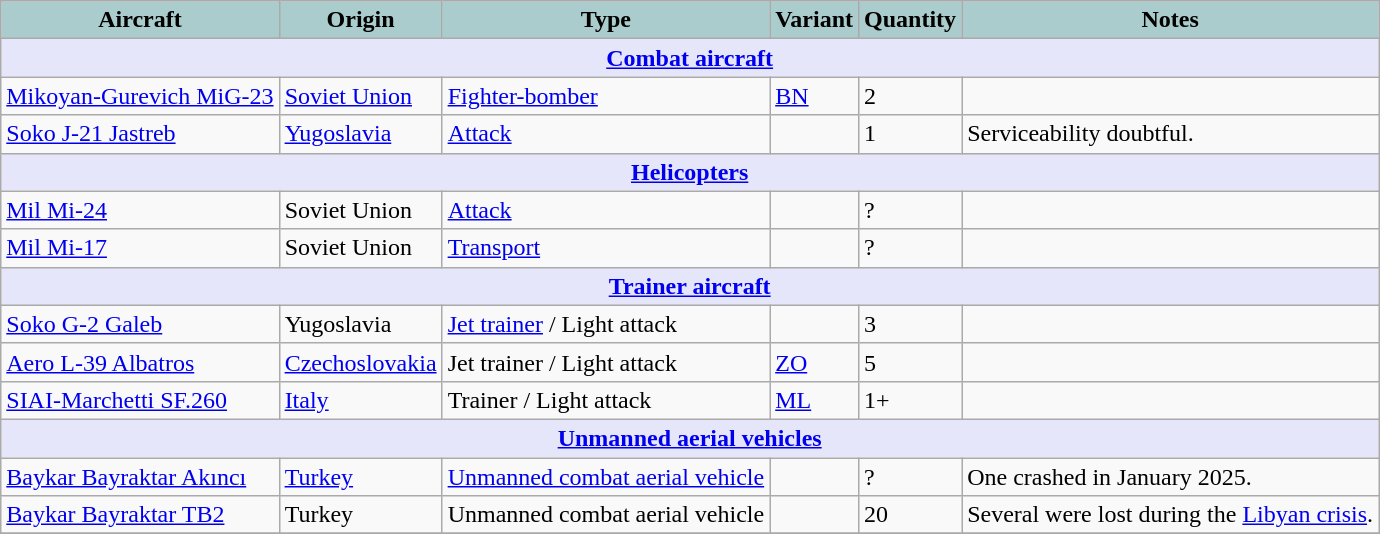<table class="wikitable">
<tr>
<th style="text-align:center; background:#acc;">Aircraft</th>
<th style="text-align: center; background:#acc;">Origin</th>
<th style="text-align:l center; background:#acc;">Type</th>
<th style="text-align:left; background:#acc;">Variant</th>
<th style="text-align:center; background:#acc;">Quantity</th>
<th style="text-align: center; background:#acc;">Notes</th>
</tr>
<tr>
<th style="align: center; background: lavender;" colspan="7"><a href='#'>Combat aircraft</a></th>
</tr>
<tr>
<td><a href='#'>Mikoyan-Gurevich MiG-23</a></td>
<td><a href='#'>Soviet Union</a></td>
<td><a href='#'>Fighter-bomber</a></td>
<td><a href='#'>BN</a></td>
<td>2</td>
<td></td>
</tr>
<tr>
<td><a href='#'>Soko J-21 Jastreb</a></td>
<td><a href='#'>Yugoslavia</a></td>
<td><a href='#'>Attack</a></td>
<td></td>
<td>1</td>
<td>Serviceability doubtful.</td>
</tr>
<tr>
<th style="align: center; background: lavender;" colspan="7"><a href='#'>Helicopters</a></th>
</tr>
<tr>
<td><a href='#'>Mil Mi-24</a></td>
<td>Soviet Union</td>
<td><a href='#'>Attack</a></td>
<td></td>
<td>?</td>
<td></td>
</tr>
<tr>
<td><a href='#'>Mil Mi-17</a></td>
<td>Soviet Union</td>
<td><a href='#'>Transport</a></td>
<td></td>
<td>?</td>
<td></td>
</tr>
<tr>
<th style="align: center; background: lavender;" colspan="7"><a href='#'>Trainer aircraft</a></th>
</tr>
<tr>
<td><a href='#'>Soko G-2 Galeb</a></td>
<td>Yugoslavia</td>
<td><a href='#'>Jet trainer</a> / Light attack</td>
<td></td>
<td>3</td>
<td></td>
</tr>
<tr>
<td><a href='#'>Aero L-39 Albatros</a></td>
<td><a href='#'>Czechoslovakia</a></td>
<td>Jet trainer / Light attack</td>
<td><a href='#'>ZO</a></td>
<td>5</td>
<td></td>
</tr>
<tr>
<td><a href='#'>SIAI-Marchetti SF.260</a></td>
<td><a href='#'>Italy</a></td>
<td>Trainer / Light attack</td>
<td><a href='#'>ML</a></td>
<td>1+</td>
<td></td>
</tr>
<tr>
<th style="align: center; background: lavender;" colspan="7"><a href='#'>Unmanned aerial vehicles</a></th>
</tr>
<tr>
<td><a href='#'>Baykar Bayraktar Akıncı</a></td>
<td><a href='#'>Turkey</a></td>
<td><a href='#'>Unmanned combat aerial vehicle</a></td>
<td></td>
<td>?</td>
<td>One crashed in January 2025.</td>
</tr>
<tr>
<td><a href='#'>Baykar Bayraktar TB2</a></td>
<td>Turkey</td>
<td>Unmanned combat aerial vehicle</td>
<td></td>
<td>20</td>
<td>Several were lost during the <a href='#'>Libyan crisis</a>.</td>
</tr>
<tr>
</tr>
</table>
